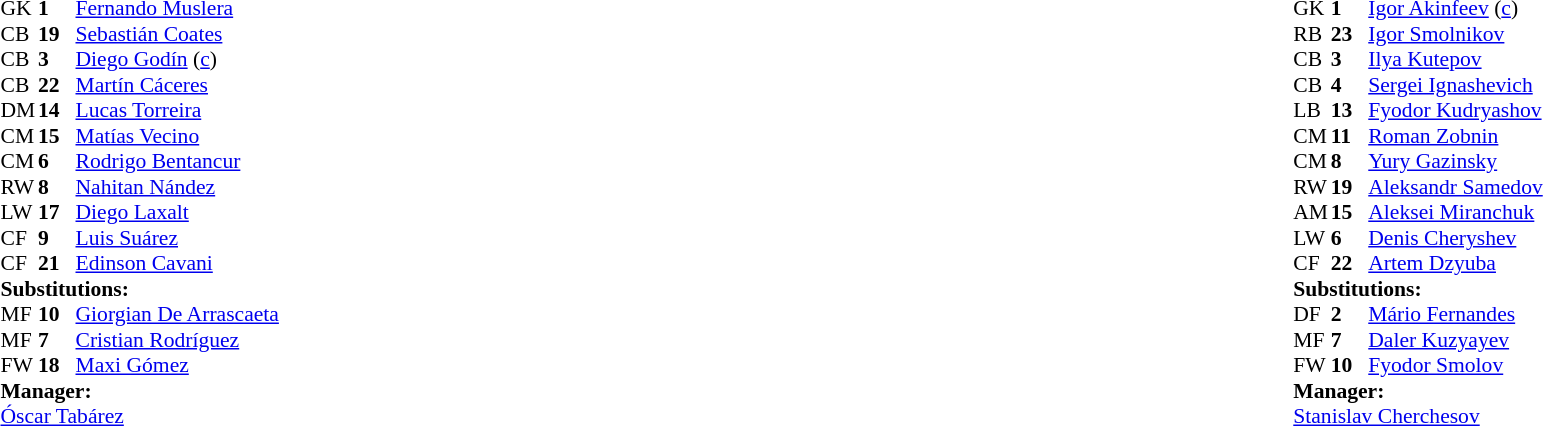<table width="100%">
<tr>
<td valign="top" width="40%"><br><table style="font-size:90%" cellspacing="0" cellpadding="0">
<tr>
<th width=25></th>
<th width=25></th>
</tr>
<tr>
<td>GK</td>
<td><strong>1</strong></td>
<td><a href='#'>Fernando Muslera</a></td>
</tr>
<tr>
<td>CB</td>
<td><strong>19</strong></td>
<td><a href='#'>Sebastián Coates</a></td>
</tr>
<tr>
<td>CB</td>
<td><strong>3</strong></td>
<td><a href='#'>Diego Godín</a> (<a href='#'>c</a>)</td>
</tr>
<tr>
<td>CB</td>
<td><strong>22</strong></td>
<td><a href='#'>Martín Cáceres</a></td>
</tr>
<tr>
<td>DM</td>
<td><strong>14</strong></td>
<td><a href='#'>Lucas Torreira</a></td>
</tr>
<tr>
<td>CM</td>
<td><strong>15</strong></td>
<td><a href='#'>Matías Vecino</a></td>
</tr>
<tr>
<td>CM</td>
<td><strong>6</strong></td>
<td><a href='#'>Rodrigo Bentancur</a></td>
<td></td>
<td></td>
</tr>
<tr>
<td>RW</td>
<td><strong>8</strong></td>
<td><a href='#'>Nahitan Nández</a></td>
<td></td>
<td></td>
</tr>
<tr>
<td>LW</td>
<td><strong>17</strong></td>
<td><a href='#'>Diego Laxalt</a></td>
</tr>
<tr>
<td>CF</td>
<td><strong>9</strong></td>
<td><a href='#'>Luis Suárez</a></td>
</tr>
<tr>
<td>CF</td>
<td><strong>21</strong></td>
<td><a href='#'>Edinson Cavani</a></td>
<td></td>
<td></td>
</tr>
<tr>
<td colspan=3><strong>Substitutions:</strong></td>
</tr>
<tr>
<td>MF</td>
<td><strong>10</strong></td>
<td><a href='#'>Giorgian De Arrascaeta</a></td>
<td></td>
<td></td>
</tr>
<tr>
<td>MF</td>
<td><strong>7</strong></td>
<td><a href='#'>Cristian Rodríguez</a></td>
<td></td>
<td></td>
</tr>
<tr>
<td>FW</td>
<td><strong>18</strong></td>
<td><a href='#'>Maxi Gómez</a></td>
<td></td>
<td></td>
</tr>
<tr>
<td colspan=3><strong>Manager:</strong></td>
</tr>
<tr>
<td colspan=3>  <a href='#'>Óscar Tabárez</a></td>
</tr>
</table>
</td>
<td valign="top"></td>
<td valign="top" width="50%"><br><table style="font-size:90%; margin:auto" cellspacing="0" cellpadding="0">
<tr>
<th width=25></th>
<th width=25></th>
</tr>
<tr>
<td>GK</td>
<td><strong>1</strong></td>
<td><a href='#'>Igor Akinfeev</a> (<a href='#'>c</a>)</td>
</tr>
<tr>
<td>RB</td>
<td><strong>23</strong></td>
<td><a href='#'>Igor Smolnikov</a></td>
<td></td>
</tr>
<tr>
<td>CB</td>
<td><strong>3</strong></td>
<td><a href='#'>Ilya Kutepov</a></td>
</tr>
<tr>
<td>CB</td>
<td><strong>4</strong></td>
<td><a href='#'>Sergei Ignashevich</a></td>
</tr>
<tr>
<td>LB</td>
<td><strong>13</strong></td>
<td><a href='#'>Fyodor Kudryashov</a></td>
</tr>
<tr>
<td>CM</td>
<td><strong>11</strong></td>
<td><a href='#'>Roman Zobnin</a></td>
</tr>
<tr>
<td>CM</td>
<td><strong>8</strong></td>
<td><a href='#'>Yury Gazinsky</a></td>
<td></td>
<td></td>
</tr>
<tr>
<td>RW</td>
<td><strong>19</strong></td>
<td><a href='#'>Aleksandr Samedov</a></td>
</tr>
<tr>
<td>AM</td>
<td><strong>15</strong></td>
<td><a href='#'>Aleksei Miranchuk</a></td>
<td></td>
<td></td>
</tr>
<tr>
<td>LW</td>
<td><strong>6</strong></td>
<td><a href='#'>Denis Cheryshev</a></td>
<td></td>
<td></td>
</tr>
<tr>
<td>CF</td>
<td><strong>22</strong></td>
<td><a href='#'>Artem Dzyuba</a></td>
</tr>
<tr>
<td colspan=3><strong>Substitutions:</strong></td>
</tr>
<tr>
<td>DF</td>
<td><strong>2</strong></td>
<td><a href='#'>Mário Fernandes</a></td>
<td></td>
<td></td>
</tr>
<tr>
<td>MF</td>
<td><strong>7</strong></td>
<td><a href='#'>Daler Kuzyayev</a></td>
<td></td>
<td></td>
</tr>
<tr>
<td>FW</td>
<td><strong>10</strong></td>
<td><a href='#'>Fyodor Smolov</a></td>
<td></td>
<td></td>
</tr>
<tr>
<td colspan=3><strong>Manager:</strong></td>
</tr>
<tr>
<td colspan=3>  <a href='#'>Stanislav Cherchesov</a></td>
</tr>
</table>
</td>
</tr>
</table>
